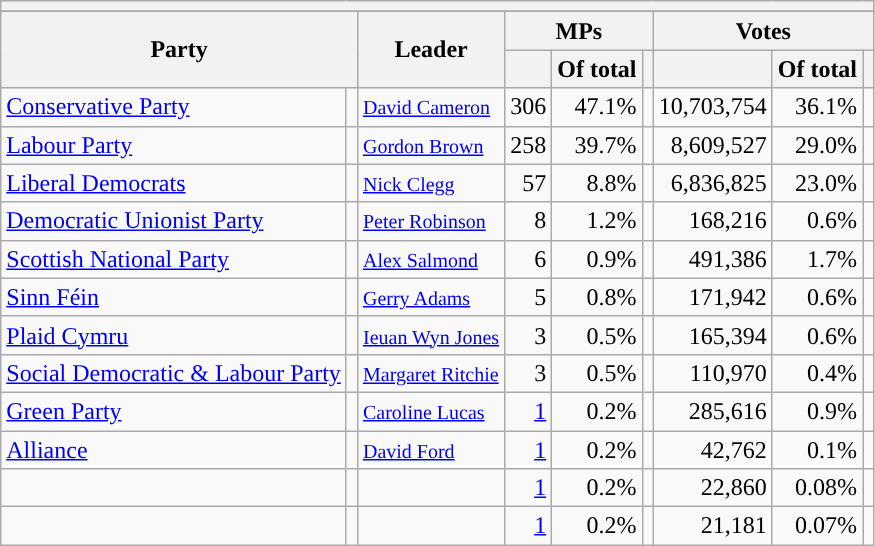<table class="wikitable sortable" style="text-align:right;">
<tr>
<th colspan="9"></th>
</tr>
<tr>
</tr>
<tr>
<th colspan=2 rowspan=2>Party</th>
<th rowspan=2>Leader</th>
<th colspan=3>MPs</th>
<th colspan=3>Votes</th>
</tr>
<tr>
<th></th>
<th>Of total</th>
<th class="unsortable"></th>
<th></th>
<th>Of total</th>
<th class="unsortable"></th>
</tr>
<tr>
<td style="text-align:left;"><a href='#'>Conservative Party</a></td>
<td style="color:inherit;background:"></td>
<td style="text-align:left;"><small><a href='#'>David Cameron</a></small></td>
<td>306</td>
<td>47.1%</td>
<td data-sort-value=""></td>
<td>10,703,754</td>
<td>36.1%</td>
<td></td>
</tr>
<tr>
<td style="text-align:left;"><a href='#'>Labour Party</a></td>
<td style="color:inherit;background:"></td>
<td style="text-align:left;"><small><a href='#'>Gordon Brown</a></small></td>
<td>258</td>
<td>39.7%</td>
<td data-sort-value=""></td>
<td>8,609,527</td>
<td>29.0%</td>
<td></td>
</tr>
<tr>
<td style="text-align:left;"><a href='#'>Liberal Democrats</a></td>
<td style="color:inherit;background:"></td>
<td style="text-align:left;"><small><a href='#'>Nick Clegg</a></small></td>
<td>57</td>
<td>8.8%</td>
<td data-sort-value=""></td>
<td>6,836,825</td>
<td>23.0%</td>
<td></td>
</tr>
<tr>
<td style="text-align:left;"><a href='#'>Democratic Unionist Party</a></td>
<td style="color:inherit;background:"></td>
<td style="text-align:left;"><small><a href='#'>Peter Robinson</a></small></td>
<td>8</td>
<td>1.2%</td>
<td data-sort-value=""></td>
<td>168,216</td>
<td>0.6%</td>
<td></td>
</tr>
<tr>
<td style="text-align:left;"><a href='#'>Scottish National Party</a></td>
<td style="color:inherit;background:"></td>
<td style="text-align:left;"><small><a href='#'>Alex Salmond</a></small></td>
<td>6</td>
<td>0.9%</td>
<td data-sort-value=""></td>
<td>491,386</td>
<td>1.7%</td>
<td></td>
</tr>
<tr>
<td style="text-align:left;"><a href='#'>Sinn Féin</a></td>
<td style="color:inherit;background:"></td>
<td style="text-align:left;"><small><a href='#'>Gerry Adams</a></small></td>
<td>5</td>
<td>0.8%</td>
<td data-sort-value=""></td>
<td>171,942</td>
<td>0.6%</td>
<td></td>
</tr>
<tr>
<td style="text-align:left;"><a href='#'>Plaid Cymru</a></td>
<td style="color:inherit;background:"></td>
<td style="text-align:left;"><small><a href='#'>Ieuan Wyn Jones</a></small></td>
<td>3</td>
<td>0.5%</td>
<td data-sort-value=""></td>
<td>165,394</td>
<td>0.6%</td>
<td></td>
</tr>
<tr>
<td style="text-align:left;"><a href='#'>Social Democratic & Labour Party</a></td>
<td style="color:inherit;background:"></td>
<td style="text-align:left;"><small><a href='#'>Margaret Ritchie</a></small></td>
<td>3</td>
<td>0.5%</td>
<td data-sort-value=""></td>
<td>110,970</td>
<td>0.4%</td>
<td></td>
</tr>
<tr>
<td style="text-align:left;"><a href='#'>Green Party</a></td>
<td style="color:inherit;background:"></td>
<td style="text-align:left;"><small><a href='#'>Caroline Lucas</a></small></td>
<td><a href='#'>1</a></td>
<td>0.2%</td>
<td data-sort-value=""></td>
<td>285,616</td>
<td>0.9%</td>
<td></td>
</tr>
<tr>
<td style="text-align:left;"><a href='#'>Alliance</a></td>
<td style="color:inherit;background:"></td>
<td style="text-align:left;"><small><a href='#'>David Ford</a></small></td>
<td><a href='#'>1</a></td>
<td>0.2%</td>
<td data-sort-value=""></td>
<td>42,762</td>
<td>0.1%</td>
<td></td>
</tr>
<tr>
<td></td>
<td style="color:inherit;background:"></td>
<td style="text-align:left;"></td>
<td><a href='#'>1</a></td>
<td>0.2%</td>
<td data-sort-value=""></td>
<td>22,860</td>
<td>0.08%</td>
<td></td>
</tr>
<tr>
<td></td>
<td style="color:inherit;background:"></td>
<td style="text-align:left;"></td>
<td><a href='#'>1</a></td>
<td>0.2%</td>
<td data-sort-value=""></td>
<td>21,181</td>
<td>0.07%</td>
<td></td>
</tr>
</table>
